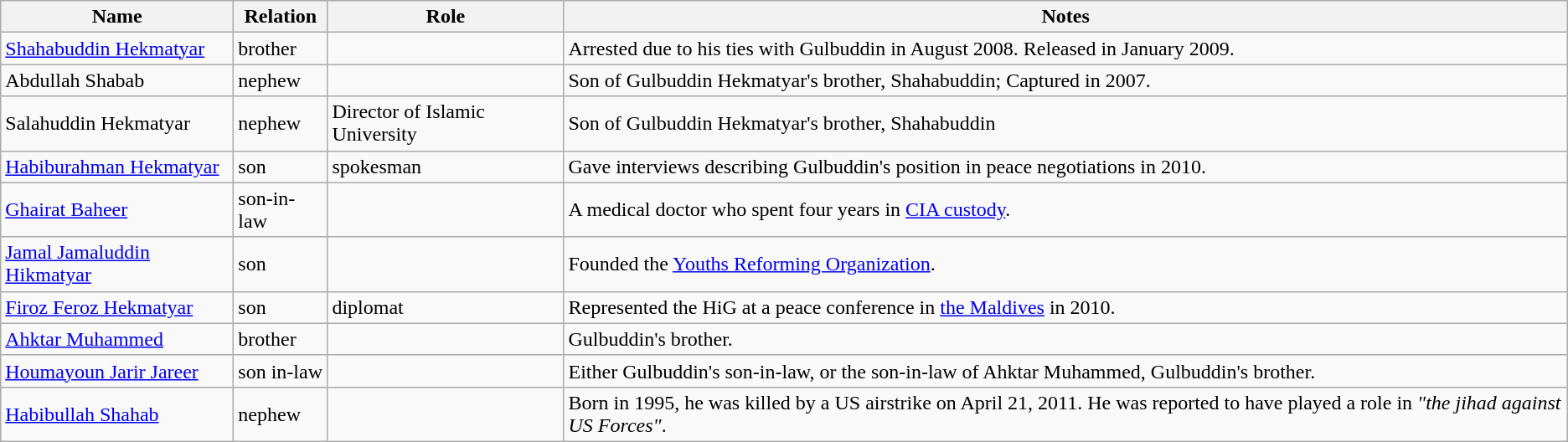<table class="wikitable">
<tr>
<th>Name</th>
<th>Relation</th>
<th>Role</th>
<th>Notes</th>
</tr>
<tr>
<td><a href='#'>Shahabuddin Hekmatyar</a></td>
<td>brother</td>
<td></td>
<td>Arrested due to his ties with Gulbuddin in August 2008. Released in January 2009.</td>
</tr>
<tr>
<td>Abdullah Shabab</td>
<td>nephew</td>
<td></td>
<td>Son of Gulbuddin Hekmatyar's brother, Shahabuddin; Captured in 2007.</td>
</tr>
<tr>
<td>Salahuddin Hekmatyar</td>
<td>nephew</td>
<td>Director of Islamic University</td>
<td>Son of Gulbuddin Hekmatyar's brother, Shahabuddin</td>
</tr>
<tr>
<td><a href='#'>Habiburahman Hekmatyar</a></td>
<td>son</td>
<td>spokesman</td>
<td>Gave interviews describing Gulbuddin's position in peace negotiations in 2010.</td>
</tr>
<tr>
<td><a href='#'>Ghairat Baheer</a></td>
<td>son-in-law</td>
<td></td>
<td>A medical doctor who spent four years in <a href='#'>CIA custody</a>.</td>
</tr>
<tr>
<td><a href='#'>Jamal Jamaluddin Hikmatyar</a></td>
<td>son</td>
<td></td>
<td>Founded the <a href='#'>Youths Reforming Organization</a>.</td>
</tr>
<tr>
<td><a href='#'>Firoz Feroz Hekmatyar</a></td>
<td>son</td>
<td>diplomat</td>
<td>Represented the HiG at a peace conference in <a href='#'>the Maldives</a> in 2010.</td>
</tr>
<tr>
<td><a href='#'>Ahktar Muhammed</a></td>
<td>brother</td>
<td></td>
<td>Gulbuddin's brother.</td>
</tr>
<tr>
<td><a href='#'>Houmayoun Jarir Jareer</a></td>
<td>son in-law</td>
<td></td>
<td>Either Gulbuddin's son-in-law, or the son-in-law of Ahktar Muhammed, Gulbuddin's brother.</td>
</tr>
<tr>
<td><a href='#'>Habibullah Shahab</a></td>
<td>nephew</td>
<td></td>
<td>Born in 1995, he was killed by a US airstrike on April 21, 2011. He was reported to have played a role in <em>"the jihad against US Forces"</em>.</td>
</tr>
</table>
